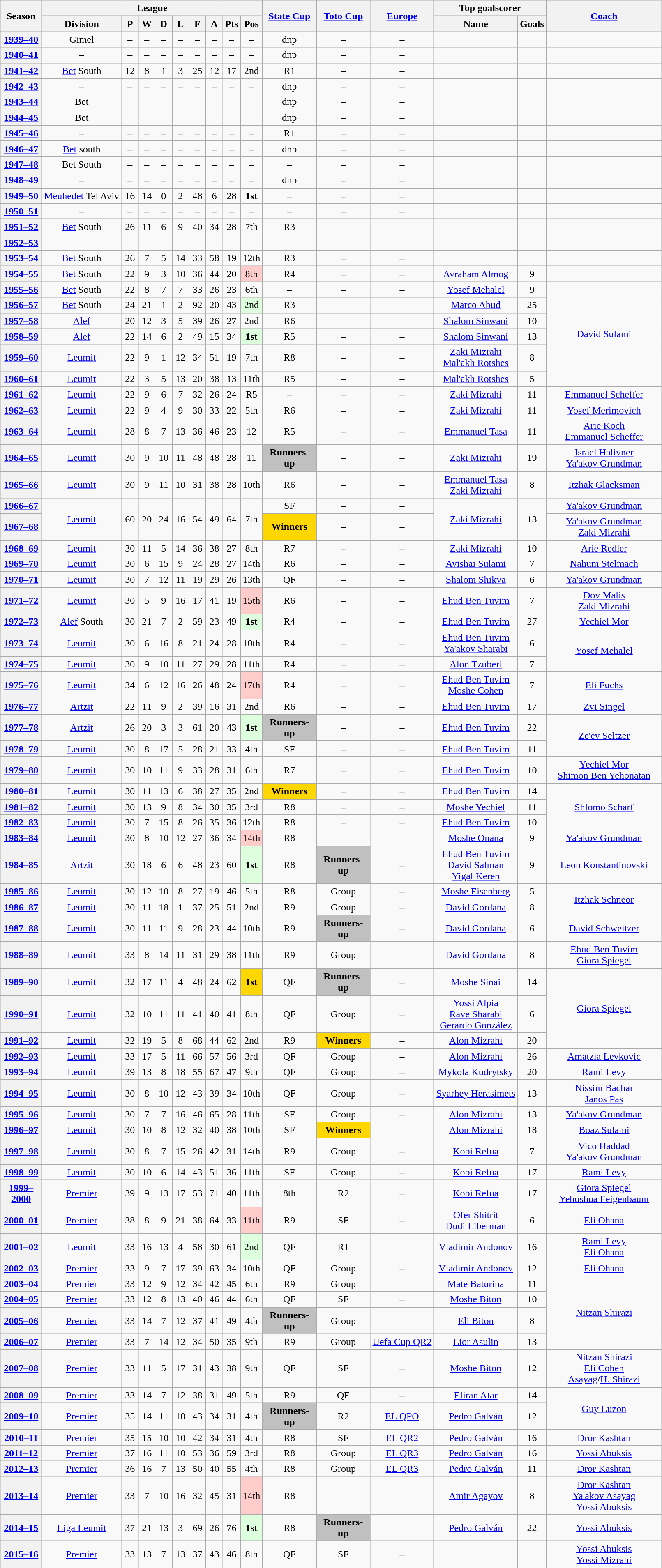<table class="wikitable" style="text-align: center">
<tr>
<th rowspan="2" width="60">Season</th>
<th colspan="9">League</th>
<th rowspan="2" width="80"><a href='#'>State Cup</a></th>
<th rowspan="2" width="80"><a href='#'>Toto Cup</a></th>
<th rowspan="2"><a href='#'>Europe</a></th>
<th colspan="2">Top goalscorer</th>
<th rowspan="2" width="180"><a href='#'>Coach</a></th>
</tr>
<tr>
<th>Division</th>
<th width="20">P</th>
<th width="20">W</th>
<th width="20">D</th>
<th width="20">L</th>
<th width="20">F</th>
<th width="20">A</th>
<th width="20">Pts</th>
<th>Pos</th>
<th>Name</th>
<th>Goals</th>
</tr>
<tr>
<th><a href='#'>1939–40</a></th>
<td>Gimel</td>
<td>–</td>
<td>–</td>
<td>–</td>
<td>–</td>
<td>–</td>
<td>–</td>
<td>–</td>
<td>–<br></td>
<td>dnp</td>
<td>–</td>
<td>–</td>
<td></td>
<td></td>
<td></td>
</tr>
<tr>
<th><a href='#'>1940–41</a></th>
<td>–<br></td>
<td>–</td>
<td>–</td>
<td>–</td>
<td>–</td>
<td>–</td>
<td>–</td>
<td>–</td>
<td>–</td>
<td>dnp</td>
<td>–</td>
<td>–</td>
<td></td>
<td></td>
<td></td>
</tr>
<tr>
<th><a href='#'>1941–42</a></th>
<td><a href='#'>Bet</a> South</td>
<td>12</td>
<td>8</td>
<td>1</td>
<td>3</td>
<td>25</td>
<td>12</td>
<td>17</td>
<td>2nd</td>
<td>R1</td>
<td>–</td>
<td>–</td>
<td></td>
<td></td>
<td></td>
</tr>
<tr>
<th><a href='#'>1942–43</a></th>
<td>–<br></td>
<td>–</td>
<td>–</td>
<td>–</td>
<td>–</td>
<td>–</td>
<td>–</td>
<td>–</td>
<td>–</td>
<td>dnp</td>
<td>–</td>
<td>–</td>
<td></td>
<td></td>
<td></td>
</tr>
<tr>
<th><a href='#'>1943–44</a></th>
<td>Bet</td>
<td></td>
<td></td>
<td></td>
<td></td>
<td></td>
<td></td>
<td></td>
<td></td>
<td>dnp</td>
<td>–</td>
<td>–</td>
<td></td>
<td></td>
<td></td>
</tr>
<tr>
<th><a href='#'>1944–45</a></th>
<td>Bet</td>
<td></td>
<td></td>
<td></td>
<td></td>
<td></td>
<td></td>
<td></td>
<td></td>
<td>dnp</td>
<td>–</td>
<td>–</td>
<td></td>
<td></td>
<td></td>
</tr>
<tr>
<th><a href='#'>1945–46</a></th>
<td>–<br></td>
<td>–</td>
<td>–</td>
<td>–</td>
<td>–</td>
<td>–</td>
<td>–</td>
<td>–</td>
<td>–</td>
<td>R1</td>
<td>–</td>
<td>–</td>
<td></td>
<td></td>
<td></td>
</tr>
<tr>
<th><a href='#'>1946–47</a></th>
<td><a href='#'>Bet</a> south</td>
<td>–</td>
<td>–</td>
<td>–</td>
<td>–</td>
<td>–</td>
<td>–</td>
<td>–</td>
<td>–<br></td>
<td>dnp</td>
<td>–</td>
<td>–</td>
<td></td>
<td></td>
<td></td>
</tr>
<tr>
<th><a href='#'>1947–48</a></th>
<td>Bet South</td>
<td>–</td>
<td>–</td>
<td>–</td>
<td>–</td>
<td>–</td>
<td>–</td>
<td>–</td>
<td>–<br></td>
<td>–</td>
<td>–</td>
<td>–</td>
<td></td>
<td></td>
<td></td>
</tr>
<tr>
<th><a href='#'>1948–49</a></th>
<td>–<br></td>
<td>–</td>
<td>–</td>
<td>–</td>
<td>–</td>
<td>–</td>
<td>–</td>
<td>–</td>
<td>–</td>
<td>dnp</td>
<td>–</td>
<td>–</td>
<td></td>
<td></td>
<td></td>
</tr>
<tr>
<th><a href='#'>1949–50</a></th>
<td><a href='#'>Meuhedet</a> Tel Aviv</td>
<td>16</td>
<td>14</td>
<td>0</td>
<td>2</td>
<td>48</td>
<td>6</td>
<td>28</td>
<td><strong>1st</strong></td>
<td>–</td>
<td>–</td>
<td>–</td>
<td></td>
<td></td>
<td></td>
</tr>
<tr>
<th><a href='#'>1950–51</a></th>
<td>–<br></td>
<td>–</td>
<td>–</td>
<td>–</td>
<td>–</td>
<td>–</td>
<td>–</td>
<td>–</td>
<td>–</td>
<td>–</td>
<td>–</td>
<td>–</td>
<td></td>
<td></td>
<td></td>
</tr>
<tr>
<th><a href='#'>1951–52</a></th>
<td><a href='#'>Bet</a> South</td>
<td>26</td>
<td>11</td>
<td>6</td>
<td>9</td>
<td>40</td>
<td>34</td>
<td>28</td>
<td>7th</td>
<td>R3</td>
<td>–</td>
<td>–</td>
<td></td>
<td></td>
<td></td>
</tr>
<tr>
<th><a href='#'>1952–53</a></th>
<td>–<br></td>
<td>–</td>
<td>–</td>
<td>–</td>
<td>–</td>
<td>–</td>
<td>–</td>
<td>–</td>
<td>–</td>
<td>–</td>
<td>–</td>
<td>–</td>
<td></td>
<td></td>
<td></td>
</tr>
<tr>
<th><a href='#'>1953–54</a></th>
<td><a href='#'>Bet</a> South</td>
<td>26</td>
<td>7</td>
<td>5</td>
<td>14</td>
<td>33</td>
<td>58</td>
<td>19</td>
<td>12th</td>
<td>R3</td>
<td>–</td>
<td>–</td>
<td></td>
<td></td>
<td></td>
</tr>
<tr>
<th><a href='#'>1954–55</a></th>
<td><a href='#'>Bet</a> South</td>
<td>22</td>
<td>9</td>
<td>3</td>
<td>10</td>
<td>36</td>
<td>44</td>
<td>20</td>
<td bgcolor="#FFCCCC">8th</td>
<td>R4</td>
<td>–</td>
<td>–</td>
<td><a href='#'>Avraham Almog</a></td>
<td>9</td>
<td></td>
</tr>
<tr>
<th><a href='#'>1955–56</a></th>
<td><a href='#'>Bet</a> South</td>
<td>22</td>
<td>8</td>
<td>7</td>
<td>7</td>
<td>33</td>
<td>26</td>
<td>23</td>
<td>6th</td>
<td>–</td>
<td>–</td>
<td>–</td>
<td><a href='#'>Yosef Mehalel</a></td>
<td>9</td>
<td rowspan=6><a href='#'>David Sulami</a></td>
</tr>
<tr>
<th><a href='#'>1956–57</a></th>
<td><a href='#'>Bet</a> South</td>
<td>24</td>
<td>21</td>
<td>1</td>
<td>2</td>
<td>92</td>
<td>20</td>
<td>43</td>
<td bgcolor="#DDFFDD">2nd</td>
<td>R3</td>
<td>–</td>
<td>–</td>
<td><a href='#'>Marco Abud</a></td>
<td>25</td>
</tr>
<tr>
<th><a href='#'>1957–58</a></th>
<td><a href='#'>Alef</a></td>
<td>20</td>
<td>12</td>
<td>3</td>
<td>5</td>
<td>39</td>
<td>26</td>
<td>27</td>
<td>2nd<br></td>
<td>R6</td>
<td>–</td>
<td>–</td>
<td><a href='#'>Shalom Sinwani</a></td>
<td>10</td>
</tr>
<tr>
<th><a href='#'>1958–59</a></th>
<td><a href='#'>Alef</a></td>
<td>22</td>
<td>14</td>
<td>6</td>
<td>2</td>
<td>49</td>
<td>15</td>
<td>34</td>
<td bgcolor="#DDFFDD"><strong>1st</strong></td>
<td>R5</td>
<td>–</td>
<td>–</td>
<td><a href='#'>Shalom Sinwani</a></td>
<td>13</td>
</tr>
<tr>
<th><a href='#'>1959–60</a></th>
<td><a href='#'>Leumit</a></td>
<td>22</td>
<td>9</td>
<td>1</td>
<td>12</td>
<td>34</td>
<td>51</td>
<td>19</td>
<td>7th</td>
<td>R8</td>
<td>–</td>
<td>–</td>
<td><a href='#'>Zaki Mizrahi</a><br><a href='#'>Mal'akh Rotshes</a></td>
<td>8</td>
</tr>
<tr>
<th><a href='#'>1960–61</a></th>
<td><a href='#'>Leumit</a></td>
<td>22</td>
<td>3</td>
<td>5</td>
<td>13</td>
<td>20</td>
<td>38</td>
<td>13</td>
<td>11th</td>
<td>R5</td>
<td>–</td>
<td>–</td>
<td><a href='#'>Mal'akh Rotshes</a></td>
<td>5</td>
</tr>
<tr>
<th><a href='#'>1961–62</a></th>
<td><a href='#'>Leumit</a></td>
<td>22</td>
<td>9</td>
<td>6</td>
<td>7</td>
<td>32</td>
<td>26</td>
<td>24</td>
<td>R5</td>
<td>–</td>
<td>–</td>
<td>–</td>
<td><a href='#'>Zaki Mizrahi</a></td>
<td>11</td>
<td><a href='#'>Emmanuel Scheffer</a></td>
</tr>
<tr>
<th><a href='#'>1962–63</a></th>
<td><a href='#'>Leumit</a></td>
<td>22</td>
<td>9</td>
<td>4</td>
<td>9</td>
<td>30</td>
<td>33</td>
<td>22</td>
<td>5th</td>
<td>R6</td>
<td>–</td>
<td>–</td>
<td><a href='#'>Zaki Mizrahi</a></td>
<td>11</td>
<td><a href='#'>Yosef Merimovich</a></td>
</tr>
<tr>
<th><a href='#'>1963–64</a></th>
<td><a href='#'>Leumit</a></td>
<td>28</td>
<td>8</td>
<td>7</td>
<td>13</td>
<td>36</td>
<td>46</td>
<td>23</td>
<td>12</td>
<td>R5</td>
<td>–</td>
<td>–</td>
<td><a href='#'>Emmanuel Tasa</a></td>
<td>11</td>
<td><a href='#'>Arie Koch</a> <br> <a href='#'>Emmanuel Scheffer</a></td>
</tr>
<tr>
<th><a href='#'>1964–65</a></th>
<td><a href='#'>Leumit</a></td>
<td>30</td>
<td>9</td>
<td>10</td>
<td>11</td>
<td>48</td>
<td>48</td>
<td>28</td>
<td>11</td>
<td bgcolor=silver><strong>Runners-up</strong></td>
<td>–</td>
<td>–</td>
<td><a href='#'>Zaki Mizrahi</a></td>
<td>19</td>
<td><a href='#'>Israel Halivner</a> <br><a href='#'>Ya'akov Grundman</a></td>
</tr>
<tr>
<th><a href='#'>1965–66</a></th>
<td><a href='#'>Leumit</a></td>
<td>30</td>
<td>9</td>
<td>11</td>
<td>10</td>
<td>31</td>
<td>38</td>
<td>28</td>
<td>10th</td>
<td>R6</td>
<td>–</td>
<td>–</td>
<td><a href='#'>Emmanuel Tasa</a><br><a href='#'>Zaki Mizrahi</a></td>
<td>8</td>
<td><a href='#'>Itzhak Glacksman</a></td>
</tr>
<tr>
<th><a href='#'>1966–67</a></th>
<td rowspan=2><a href='#'>Leumit</a></td>
<td rowspan=2>60</td>
<td rowspan=2>20</td>
<td rowspan=2>24</td>
<td rowspan=2>16</td>
<td rowspan=2>54</td>
<td rowspan=2>49</td>
<td rowspan=2>64</td>
<td rowspan=2>7th</td>
<td>SF</td>
<td>–</td>
<td>–</td>
<td rowspan=2><a href='#'>Zaki Mizrahi</a></td>
<td rowspan=2>13</td>
<td><a href='#'>Ya'akov Grundman</a></td>
</tr>
<tr>
<th><a href='#'>1967–68</a></th>
<td bgcolor=gold><strong>Winners</strong></td>
<td>–</td>
<td>–</td>
<td><a href='#'>Ya'akov Grundman</a> <br><a href='#'>Zaki Mizrahi</a></td>
</tr>
<tr>
<th><a href='#'>1968–69</a></th>
<td><a href='#'>Leumit</a></td>
<td>30</td>
<td>11</td>
<td>5</td>
<td>14</td>
<td>36</td>
<td>38</td>
<td>27</td>
<td>8th</td>
<td>R7</td>
<td>–</td>
<td>–</td>
<td><a href='#'>Zaki Mizrahi</a></td>
<td>10</td>
<td><a href='#'>Arie Redler</a></td>
</tr>
<tr>
<th><a href='#'>1969–70</a></th>
<td><a href='#'>Leumit</a></td>
<td>30</td>
<td>6</td>
<td>15</td>
<td>9</td>
<td>24</td>
<td>28</td>
<td>27</td>
<td>14th</td>
<td>R6</td>
<td>–</td>
<td>–</td>
<td><a href='#'>Avishai Sulami</a></td>
<td>7</td>
<td><a href='#'>Nahum Stelmach</a></td>
</tr>
<tr>
<th><a href='#'>1970–71</a></th>
<td><a href='#'>Leumit</a></td>
<td>30</td>
<td>7</td>
<td>12</td>
<td>11</td>
<td>19</td>
<td>29</td>
<td>26</td>
<td>13th</td>
<td>QF</td>
<td>–</td>
<td>–</td>
<td><a href='#'>Shalom Shikva</a></td>
<td>6</td>
<td><a href='#'>Ya'akov Grundman</a></td>
</tr>
<tr>
<th><a href='#'>1971–72</a></th>
<td><a href='#'>Leumit</a></td>
<td>30</td>
<td>5</td>
<td>9</td>
<td>16</td>
<td>17</td>
<td>41</td>
<td>19</td>
<td bgcolor="#FFCCCC">15th</td>
<td>R6</td>
<td>–</td>
<td>–</td>
<td><a href='#'>Ehud Ben Tuvim</a></td>
<td>7</td>
<td><a href='#'>Dov Malis</a> <br><a href='#'>Zaki Mizrahi</a></td>
</tr>
<tr>
<th><a href='#'>1972–73</a></th>
<td><a href='#'>Alef</a> South</td>
<td>30</td>
<td>21</td>
<td>7</td>
<td>2</td>
<td>59</td>
<td>23</td>
<td>49</td>
<td bgcolor="#DDFFDD"><strong>1st</strong></td>
<td>R4</td>
<td>–</td>
<td>–</td>
<td><a href='#'>Ehud Ben Tuvim</a></td>
<td>27</td>
<td><a href='#'>Yechiel Mor</a></td>
</tr>
<tr>
<th><a href='#'>1973–74</a></th>
<td><a href='#'>Leumit</a></td>
<td>30</td>
<td>6</td>
<td>16</td>
<td>8</td>
<td>21</td>
<td>24</td>
<td>28</td>
<td>10th</td>
<td>R4</td>
<td>–</td>
<td>–</td>
<td><a href='#'>Ehud Ben Tuvim</a><br><a href='#'>Ya'akov Sharabi</a></td>
<td>6</td>
<td rowspan=2><a href='#'>Yosef Mehalel</a></td>
</tr>
<tr>
<th><a href='#'>1974–75</a></th>
<td><a href='#'>Leumit</a></td>
<td>30</td>
<td>9</td>
<td>10</td>
<td>11</td>
<td>27</td>
<td>29</td>
<td>28</td>
<td>11th</td>
<td>R4</td>
<td>–</td>
<td>–</td>
<td><a href='#'>Alon Tzuberi</a></td>
<td>7</td>
</tr>
<tr>
<th><a href='#'>1975–76</a></th>
<td><a href='#'>Leumit</a></td>
<td>34</td>
<td>6</td>
<td>12</td>
<td>16</td>
<td>26</td>
<td>48</td>
<td>24</td>
<td bgcolor="#FFCCCC">17th</td>
<td>R4</td>
<td>–</td>
<td>–</td>
<td><a href='#'>Ehud Ben Tuvim</a> <br><a href='#'>Moshe Cohen</a></td>
<td>7</td>
<td><a href='#'>Eli Fuchs</a></td>
</tr>
<tr>
<th><a href='#'>1976–77</a></th>
<td><a href='#'>Artzit</a></td>
<td>22</td>
<td>11</td>
<td>9</td>
<td>2</td>
<td>39</td>
<td>16</td>
<td>31</td>
<td>2nd</td>
<td>R6</td>
<td>–</td>
<td>–</td>
<td><a href='#'>Ehud Ben Tuvim</a></td>
<td>17</td>
<td><a href='#'>Zvi Singel</a></td>
</tr>
<tr>
<th><a href='#'>1977–78</a></th>
<td><a href='#'>Artzit</a></td>
<td>26</td>
<td>20</td>
<td>3</td>
<td>3</td>
<td>61</td>
<td>20</td>
<td>43</td>
<td bgcolor="#DDFFDD"><strong>1st</strong></td>
<td bgcolor=silver><strong>Runners-up</strong></td>
<td>–</td>
<td>–</td>
<td><a href='#'>Ehud Ben Tuvim</a></td>
<td>22</td>
<td rowspan=2><a href='#'>Ze'ev Seltzer</a></td>
</tr>
<tr>
<th><a href='#'>1978–79</a></th>
<td><a href='#'>Leumit</a></td>
<td>30</td>
<td>8</td>
<td>17</td>
<td>5</td>
<td>28</td>
<td>21</td>
<td>33</td>
<td>4th</td>
<td>SF</td>
<td>–</td>
<td>–</td>
<td><a href='#'>Ehud Ben Tuvim</a></td>
<td>11</td>
</tr>
<tr>
<th><a href='#'>1979–80</a></th>
<td><a href='#'>Leumit</a></td>
<td>30</td>
<td>10</td>
<td>11</td>
<td>9</td>
<td>33</td>
<td>28</td>
<td>31</td>
<td>6th</td>
<td>R7</td>
<td>–</td>
<td>–</td>
<td><a href='#'>Ehud Ben Tuvim</a></td>
<td>10</td>
<td><a href='#'>Yechiel Mor</a> <br><a href='#'>Shimon Ben Yehonatan</a></td>
</tr>
<tr>
<th><a href='#'>1980–81</a></th>
<td><a href='#'>Leumit</a></td>
<td>30</td>
<td>11</td>
<td>13</td>
<td>6</td>
<td>38</td>
<td>27</td>
<td>35</td>
<td>2nd</td>
<td bgcolor=gold><strong>Winners</strong></td>
<td>–</td>
<td>–</td>
<td><a href='#'>Ehud Ben Tuvim</a></td>
<td>14</td>
<td rowspan=3><a href='#'>Shlomo Scharf</a></td>
</tr>
<tr>
<th><a href='#'>1981–82</a></th>
<td><a href='#'>Leumit</a></td>
<td>30</td>
<td>13</td>
<td>9</td>
<td>8</td>
<td>34</td>
<td>30</td>
<td>35</td>
<td>3rd</td>
<td>R8</td>
<td>–</td>
<td>–</td>
<td><a href='#'>Moshe Yechiel</a></td>
<td>11</td>
</tr>
<tr>
<th><a href='#'>1982–83</a></th>
<td><a href='#'>Leumit</a></td>
<td>30</td>
<td>7</td>
<td>15</td>
<td>8</td>
<td>26</td>
<td>35</td>
<td>36</td>
<td>12th</td>
<td>R8</td>
<td>–</td>
<td>–</td>
<td><a href='#'>Ehud Ben Tuvim</a></td>
<td>10</td>
</tr>
<tr>
<th><a href='#'>1983–84</a></th>
<td><a href='#'>Leumit</a></td>
<td>30</td>
<td>8</td>
<td>10</td>
<td>12</td>
<td>27</td>
<td>36</td>
<td>34</td>
<td bgcolor="#FFCCCC">14th</td>
<td>R8</td>
<td>–</td>
<td>–</td>
<td><a href='#'>Moshe Onana</a></td>
<td>9</td>
<td><a href='#'>Ya'akov Grundman</a></td>
</tr>
<tr>
<th><a href='#'>1984–85</a></th>
<td><a href='#'>Artzit</a></td>
<td>30</td>
<td>18</td>
<td>6</td>
<td>6</td>
<td>48</td>
<td>23</td>
<td>60</td>
<td bgcolor="#DDFFDD"><strong>1st</strong></td>
<td>R8</td>
<td bgcolor=silver><strong>Runners-up</strong></td>
<td>–</td>
<td><a href='#'>Ehud Ben Tuvim</a> <br><a href='#'>David Salman</a> <br><a href='#'>Yigal Keren</a></td>
<td>9</td>
<td><a href='#'>Leon Konstantinovski</a></td>
</tr>
<tr>
<th><a href='#'>1985–86</a></th>
<td><a href='#'>Leumit</a></td>
<td>30</td>
<td>12</td>
<td>10</td>
<td>8</td>
<td>27</td>
<td>19</td>
<td>46</td>
<td>5th</td>
<td>R8</td>
<td>Group</td>
<td>–</td>
<td><a href='#'>Moshe Eisenberg</a></td>
<td>5</td>
<td rowspan=2><a href='#'>Itzhak Schneor</a></td>
</tr>
<tr>
<th><a href='#'>1986–87</a></th>
<td><a href='#'>Leumit</a></td>
<td>30</td>
<td>11</td>
<td>18</td>
<td>1</td>
<td>37</td>
<td>25</td>
<td>51</td>
<td>2nd</td>
<td>R9</td>
<td>Group</td>
<td>–</td>
<td><a href='#'>David Gordana</a></td>
<td>8</td>
</tr>
<tr>
<th><a href='#'>1987–88</a></th>
<td><a href='#'>Leumit</a></td>
<td>30</td>
<td>11</td>
<td>11</td>
<td>9</td>
<td>28</td>
<td>23</td>
<td>44</td>
<td>10th</td>
<td>R9</td>
<td bgcolor=silver><strong>Runners-up</strong></td>
<td>–</td>
<td><a href='#'>David Gordana</a></td>
<td>6</td>
<td><a href='#'>David Schweitzer</a></td>
</tr>
<tr>
<th><a href='#'>1988–89</a></th>
<td><a href='#'>Leumit</a></td>
<td>33</td>
<td>8</td>
<td>14</td>
<td>11</td>
<td>31</td>
<td>29</td>
<td>38</td>
<td>11th</td>
<td>R9</td>
<td>Group</td>
<td>–</td>
<td><a href='#'>David Gordana</a></td>
<td>8</td>
<td><a href='#'>Ehud Ben Tuvim</a> <br><a href='#'>Giora Spiegel</a></td>
</tr>
<tr>
<th><a href='#'>1989–90</a></th>
<td><a href='#'>Leumit</a></td>
<td>32</td>
<td>17</td>
<td>11</td>
<td>4</td>
<td>48</td>
<td>24</td>
<td>62</td>
<td bgcolor=gold><strong>1st</strong></td>
<td>QF</td>
<td bgcolor=silver><strong>Runners-up</strong></td>
<td>–</td>
<td><a href='#'>Moshe Sinai</a></td>
<td>14</td>
<td rowspan=3><a href='#'>Giora Spiegel</a></td>
</tr>
<tr>
<th><a href='#'>1990–91</a></th>
<td><a href='#'>Leumit</a></td>
<td>32</td>
<td>10</td>
<td>11</td>
<td>11</td>
<td>41</td>
<td>40</td>
<td>41</td>
<td>8th</td>
<td>QF</td>
<td>Group</td>
<td>–</td>
<td><a href='#'>Yossi Alpia</a><br><a href='#'>Rave Sharabi</a> <br><a href='#'>Gerardo González</a></td>
<td>6</td>
</tr>
<tr>
<th><a href='#'>1991–92</a></th>
<td><a href='#'>Leumit</a></td>
<td>32</td>
<td>19</td>
<td>5</td>
<td>8</td>
<td>68</td>
<td>44</td>
<td>62</td>
<td>2nd</td>
<td>R9</td>
<td bgcolor=gold><strong>Winners</strong></td>
<td>–</td>
<td><a href='#'>Alon Mizrahi</a></td>
<td>20</td>
</tr>
<tr>
<th><a href='#'>1992–93</a></th>
<td><a href='#'>Leumit</a></td>
<td>33</td>
<td>17</td>
<td>5</td>
<td>11</td>
<td>66</td>
<td>57</td>
<td>56</td>
<td>3rd</td>
<td>QF</td>
<td>Group</td>
<td>–</td>
<td><a href='#'>Alon Mizrahi</a></td>
<td>26</td>
<td><a href='#'>Amatzia Levkovic</a></td>
</tr>
<tr>
<th><a href='#'>1993–94</a></th>
<td><a href='#'>Leumit</a></td>
<td>39</td>
<td>13</td>
<td>8</td>
<td>18</td>
<td>55</td>
<td>67</td>
<td>47</td>
<td>9th</td>
<td>QF</td>
<td>Group</td>
<td>–</td>
<td><a href='#'>Mykola Kudrytsky</a></td>
<td>20</td>
<td><a href='#'>Rami Levy</a></td>
</tr>
<tr>
<th><a href='#'>1994–95</a></th>
<td><a href='#'>Leumit</a></td>
<td>30</td>
<td>8</td>
<td>10</td>
<td>12</td>
<td>43</td>
<td>39</td>
<td>34</td>
<td>10th</td>
<td>QF</td>
<td>Group</td>
<td>–</td>
<td><a href='#'>Syarhey Herasimets</a></td>
<td>13</td>
<td><a href='#'>Nissim Bachar</a> <br><a href='#'>Janos Pas</a></td>
</tr>
<tr>
<th><a href='#'>1995–96</a></th>
<td><a href='#'>Leumit</a></td>
<td>30</td>
<td>7</td>
<td>7</td>
<td>16</td>
<td>46</td>
<td>65</td>
<td>28</td>
<td>11th</td>
<td>SF</td>
<td>Group</td>
<td>–</td>
<td><a href='#'>Alon Mizrahi</a></td>
<td>13</td>
<td><a href='#'>Ya'akov Grundman</a></td>
</tr>
<tr>
<th><a href='#'>1996–97</a></th>
<td><a href='#'>Leumit</a></td>
<td>30</td>
<td>10</td>
<td>8</td>
<td>12</td>
<td>32</td>
<td>40</td>
<td>38</td>
<td>10th</td>
<td>SF</td>
<td bgcolor=gold><strong>Winners</strong></td>
<td>–</td>
<td><a href='#'>Alon Mizrahi</a></td>
<td>18</td>
<td><a href='#'>Boaz Sulami</a></td>
</tr>
<tr>
<th><a href='#'>1997–98</a></th>
<td><a href='#'>Leumit</a></td>
<td>30</td>
<td>8</td>
<td>7</td>
<td>15</td>
<td>26</td>
<td>42</td>
<td>31</td>
<td>14th</td>
<td>R9</td>
<td>Group</td>
<td>–</td>
<td><a href='#'>Kobi Refua</a></td>
<td>7</td>
<td><a href='#'>Vico Haddad</a> <br> <a href='#'>Ya'akov Grundman</a></td>
</tr>
<tr>
<th><a href='#'>1998–99</a></th>
<td><a href='#'>Leumit</a></td>
<td>30</td>
<td>10</td>
<td>6</td>
<td>14</td>
<td>43</td>
<td>51</td>
<td>36</td>
<td>11th</td>
<td>SF</td>
<td>Group</td>
<td>–</td>
<td><a href='#'>Kobi Refua</a></td>
<td>17</td>
<td><a href='#'>Rami Levy</a></td>
</tr>
<tr>
<th><a href='#'>1999–2000</a></th>
<td><a href='#'>Premier</a></td>
<td>39</td>
<td>9</td>
<td>13</td>
<td>17</td>
<td>53</td>
<td>71</td>
<td>40</td>
<td>11th</td>
<td>8th</td>
<td>R2</td>
<td>–</td>
<td><a href='#'>Kobi Refua</a></td>
<td>17</td>
<td><a href='#'>Giora Spiegel</a> <br><a href='#'>Yehoshua Feigenbaum</a></td>
</tr>
<tr>
<th><a href='#'>2000–01</a></th>
<td><a href='#'>Premier</a></td>
<td>38</td>
<td>8</td>
<td>9</td>
<td>21</td>
<td>38</td>
<td>64</td>
<td>33</td>
<td bgcolor="#FFCCCC">11th</td>
<td>R9</td>
<td>SF</td>
<td>–</td>
<td><a href='#'>Ofer Shitrit</a><br><a href='#'>Dudi Liberman</a></td>
<td>6</td>
<td><a href='#'>Eli Ohana</a></td>
</tr>
<tr>
<th><a href='#'>2001–02</a></th>
<td><a href='#'>Leumit</a></td>
<td>33</td>
<td>16</td>
<td>13</td>
<td>4</td>
<td>58</td>
<td>30</td>
<td>61</td>
<td bgcolor="#DDFFDD">2nd</td>
<td>QF</td>
<td>R1</td>
<td>–</td>
<td><a href='#'>Vladimir Andonov</a></td>
<td>16</td>
<td><a href='#'>Rami Levy</a> <br><a href='#'>Eli Ohana</a></td>
</tr>
<tr>
<th><a href='#'>2002–03</a></th>
<td><a href='#'>Premier</a></td>
<td>33</td>
<td>9</td>
<td>7</td>
<td>17</td>
<td>39</td>
<td>63</td>
<td>34</td>
<td>10th</td>
<td>QF</td>
<td>Group</td>
<td>–</td>
<td><a href='#'>Vladimir Andonov</a></td>
<td>12</td>
<td><a href='#'>Eli Ohana</a></td>
</tr>
<tr>
<th><a href='#'>2003–04</a></th>
<td><a href='#'>Premier</a></td>
<td>33</td>
<td>12</td>
<td>9</td>
<td>12</td>
<td>34</td>
<td>42</td>
<td>45</td>
<td>6th</td>
<td>R9</td>
<td>Group</td>
<td>–</td>
<td><a href='#'>Mate Baturina</a></td>
<td>11</td>
<td rowspan=4><a href='#'>Nitzan Shirazi</a></td>
</tr>
<tr>
<th><a href='#'>2004–05</a></th>
<td><a href='#'>Premier</a></td>
<td>33</td>
<td>12</td>
<td>8</td>
<td>13</td>
<td>40</td>
<td>46</td>
<td>44</td>
<td>6th</td>
<td>QF</td>
<td>SF</td>
<td>–</td>
<td><a href='#'>Moshe Biton</a></td>
<td>10</td>
</tr>
<tr>
<th><a href='#'>2005–06</a></th>
<td><a href='#'>Premier</a></td>
<td>33</td>
<td>14</td>
<td>7</td>
<td>12</td>
<td>37</td>
<td>41</td>
<td>49</td>
<td>4th</td>
<td bgcolor=silver><strong>Runners-up</strong></td>
<td>Group</td>
<td>–</td>
<td><a href='#'>Eli Biton</a></td>
<td>8</td>
</tr>
<tr>
<th><a href='#'>2006–07</a></th>
<td><a href='#'>Premier</a></td>
<td>33</td>
<td>7</td>
<td>14</td>
<td>12</td>
<td>34</td>
<td>50</td>
<td>35</td>
<td>9th</td>
<td>R9</td>
<td>Group</td>
<td><a href='#'>Uefa Cup QR2</a></td>
<td><a href='#'>Lior Asulin</a></td>
<td>13</td>
</tr>
<tr>
<th><a href='#'>2007–08</a></th>
<td><a href='#'>Premier</a></td>
<td>33</td>
<td>11</td>
<td>5</td>
<td>17</td>
<td>31</td>
<td>43</td>
<td>38</td>
<td>9th</td>
<td>QF</td>
<td>SF</td>
<td>–</td>
<td><a href='#'>Moshe Biton</a></td>
<td>12</td>
<td><a href='#'>Nitzan Shirazi</a> <br><a href='#'>Eli Cohen</a> <br><a href='#'>Asayag</a>/<a href='#'>H. Shirazi</a></td>
</tr>
<tr>
<th><a href='#'>2008–09</a></th>
<td><a href='#'>Premier</a></td>
<td>33</td>
<td>14</td>
<td>7</td>
<td>12</td>
<td>38</td>
<td>31</td>
<td>49</td>
<td>5th</td>
<td>R9</td>
<td>QF</td>
<td>–</td>
<td><a href='#'>Eliran Atar</a></td>
<td>14</td>
<td rowspan=2><a href='#'>Guy Luzon</a></td>
</tr>
<tr>
<th><a href='#'>2009–10</a></th>
<td><a href='#'>Premier</a></td>
<td>35</td>
<td>14</td>
<td>11</td>
<td>10</td>
<td>43</td>
<td>34</td>
<td>31<br></td>
<td>4th</td>
<td bgcolor=silver><strong>Runners-up</strong></td>
<td>R2</td>
<td><a href='#'>EL QPO</a></td>
<td><a href='#'>Pedro Galván</a></td>
<td>12</td>
</tr>
<tr>
<th><a href='#'>2010–11</a></th>
<td><a href='#'>Premier</a></td>
<td>35</td>
<td>15</td>
<td>10</td>
<td>10</td>
<td>42</td>
<td>34</td>
<td>31<br></td>
<td>4th</td>
<td>R8</td>
<td>SF</td>
<td><a href='#'>EL QR2</a></td>
<td><a href='#'>Pedro Galván</a></td>
<td>16</td>
<td><a href='#'>Dror Kashtan</a></td>
</tr>
<tr>
<th><a href='#'>2011–12</a></th>
<td><a href='#'>Premier</a></td>
<td>37</td>
<td>16</td>
<td>11</td>
<td>10</td>
<td>53</td>
<td>36</td>
<td>59</td>
<td>3rd</td>
<td>R8</td>
<td>Group</td>
<td><a href='#'>EL QR3</a></td>
<td><a href='#'>Pedro Galván</a></td>
<td>16</td>
<td><a href='#'>Yossi Abuksis</a></td>
</tr>
<tr>
<th><a href='#'>2012–13</a></th>
<td><a href='#'>Premier</a></td>
<td>36</td>
<td>16</td>
<td>7</td>
<td>13</td>
<td>50</td>
<td>40</td>
<td>55</td>
<td>4th</td>
<td>R8</td>
<td>Group</td>
<td><a href='#'>EL QR3</a></td>
<td><a href='#'>Pedro Galván</a></td>
<td>11</td>
<td><a href='#'>Dror Kashtan</a></td>
</tr>
<tr>
<th><a href='#'>2013–14</a></th>
<td><a href='#'>Premier</a></td>
<td>33</td>
<td>7</td>
<td>10</td>
<td>16</td>
<td>32</td>
<td>45</td>
<td>31</td>
<td bgcolor="#FFCCCC">14th</td>
<td>R8</td>
<td>–</td>
<td>–</td>
<td><a href='#'>Amir Agayov</a></td>
<td>8</td>
<td><a href='#'>Dror Kashtan</a><br><a href='#'>Ya'akov Asayag</a> <br><a href='#'>Yossi Abuksis</a></td>
</tr>
<tr>
<th><a href='#'>2014–15</a></th>
<td><a href='#'>Liga Leumit</a></td>
<td>37</td>
<td>21</td>
<td>13</td>
<td>3</td>
<td>69</td>
<td>26</td>
<td>76</td>
<td bgcolor="#DDFFDD"><strong>1st</strong></td>
<td>R8</td>
<td bgcolor=silver><strong>Runners-up</strong></td>
<td>–</td>
<td><a href='#'>Pedro Galván</a></td>
<td>22</td>
<td><a href='#'>Yossi Abuksis</a></td>
</tr>
<tr>
<th><a href='#'>2015–16</a></th>
<td><a href='#'>Premier</a></td>
<td>33</td>
<td>13</td>
<td>7</td>
<td>13</td>
<td>37</td>
<td>43</td>
<td>46</td>
<td>8th</td>
<td>QF</td>
<td>SF</td>
<td>–</td>
<td></td>
<td></td>
<td><a href='#'>Yossi Abuksis</a> <br><a href='#'>Yossi Mizrahi</a></td>
</tr>
</table>
